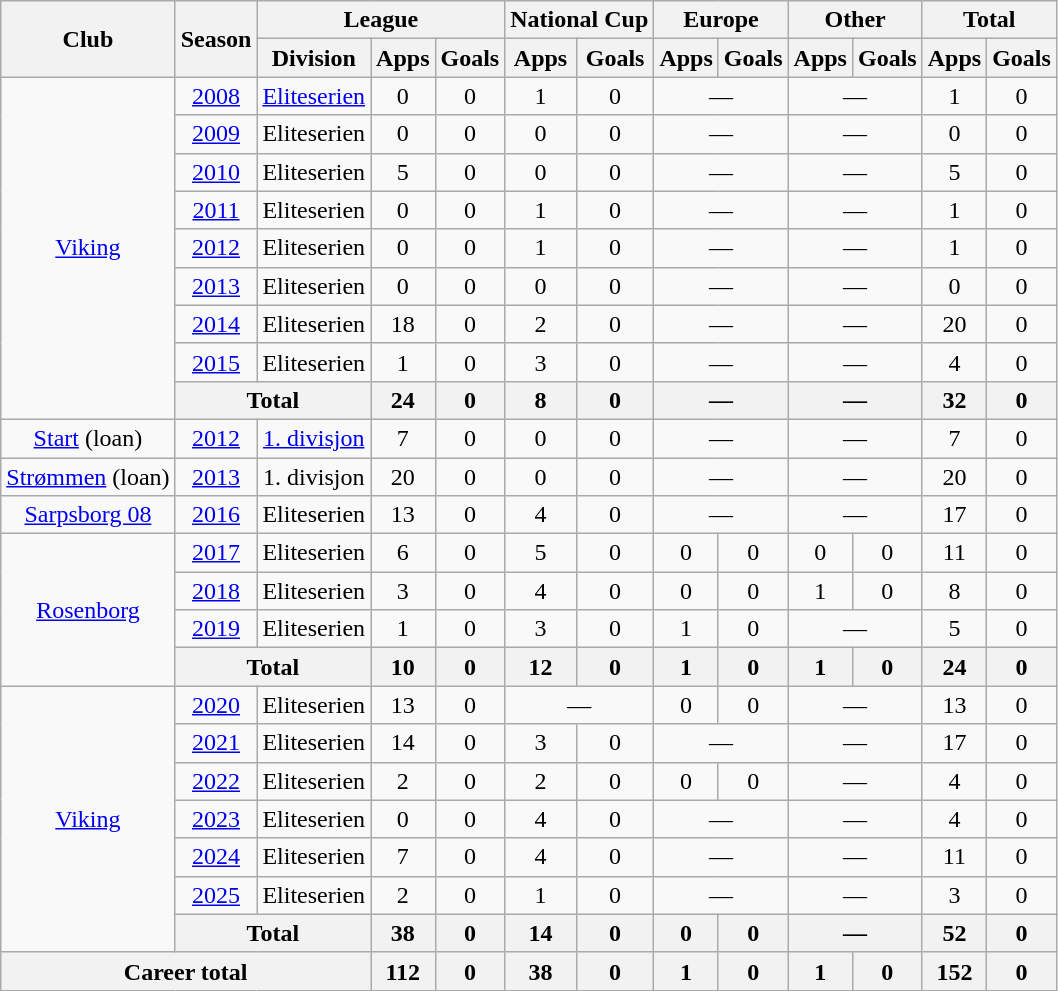<table class="wikitable" style="text-align: center;">
<tr>
<th rowspan="2">Club</th>
<th rowspan="2">Season</th>
<th colspan="3">League</th>
<th colspan="2">National Cup</th>
<th colspan="2">Europe</th>
<th colspan="2">Other</th>
<th colspan="2">Total</th>
</tr>
<tr>
<th>Division</th>
<th>Apps</th>
<th>Goals</th>
<th>Apps</th>
<th>Goals</th>
<th>Apps</th>
<th>Goals</th>
<th>Apps</th>
<th>Goals</th>
<th>Apps</th>
<th>Goals</th>
</tr>
<tr>
<td rowspan="9"><a href='#'>Viking</a></td>
<td><a href='#'>2008</a></td>
<td><a href='#'>Eliteserien</a></td>
<td>0</td>
<td>0</td>
<td>1</td>
<td>0</td>
<td colspan="2">—</td>
<td colspan="2">—</td>
<td>1</td>
<td>0</td>
</tr>
<tr>
<td><a href='#'>2009</a></td>
<td>Eliteserien</td>
<td>0</td>
<td>0</td>
<td>0</td>
<td>0</td>
<td colspan="2">—</td>
<td colspan="2">—</td>
<td>0</td>
<td>0</td>
</tr>
<tr>
<td><a href='#'>2010</a></td>
<td>Eliteserien</td>
<td>5</td>
<td>0</td>
<td>0</td>
<td>0</td>
<td colspan="2">—</td>
<td colspan="2">—</td>
<td>5</td>
<td>0</td>
</tr>
<tr>
<td><a href='#'>2011</a></td>
<td>Eliteserien</td>
<td>0</td>
<td>0</td>
<td>1</td>
<td>0</td>
<td colspan="2">—</td>
<td colspan="2">—</td>
<td>1</td>
<td>0</td>
</tr>
<tr>
<td><a href='#'>2012</a></td>
<td>Eliteserien</td>
<td>0</td>
<td>0</td>
<td>1</td>
<td>0</td>
<td colspan="2">—</td>
<td colspan="2">—</td>
<td>1</td>
<td>0</td>
</tr>
<tr>
<td><a href='#'>2013</a></td>
<td>Eliteserien</td>
<td>0</td>
<td>0</td>
<td>0</td>
<td>0</td>
<td colspan="2">—</td>
<td colspan="2">—</td>
<td>0</td>
<td>0</td>
</tr>
<tr>
<td><a href='#'>2014</a></td>
<td>Eliteserien</td>
<td>18</td>
<td>0</td>
<td>2</td>
<td>0</td>
<td colspan="2">—</td>
<td colspan="2">—</td>
<td>20</td>
<td>0</td>
</tr>
<tr>
<td><a href='#'>2015</a></td>
<td>Eliteserien</td>
<td>1</td>
<td>0</td>
<td>3</td>
<td>0</td>
<td colspan="2">—</td>
<td colspan="2">—</td>
<td>4</td>
<td>0</td>
</tr>
<tr>
<th colspan="2">Total</th>
<th>24</th>
<th>0</th>
<th>8</th>
<th>0</th>
<th colspan="2">—</th>
<th colspan="2">—</th>
<th>32</th>
<th>0</th>
</tr>
<tr>
<td><a href='#'>Start</a> (loan)</td>
<td><a href='#'>2012</a></td>
<td><a href='#'>1. divisjon</a></td>
<td>7</td>
<td>0</td>
<td>0</td>
<td>0</td>
<td colspan="2">—</td>
<td colspan="2">—</td>
<td>7</td>
<td>0</td>
</tr>
<tr>
<td><a href='#'>Strømmen</a> (loan)</td>
<td><a href='#'>2013</a></td>
<td>1. divisjon</td>
<td>20</td>
<td>0</td>
<td>0</td>
<td>0</td>
<td colspan="2">—</td>
<td colspan="2">—</td>
<td>20</td>
<td>0</td>
</tr>
<tr>
<td><a href='#'>Sarpsborg 08</a></td>
<td><a href='#'>2016</a></td>
<td>Eliteserien</td>
<td>13</td>
<td>0</td>
<td>4</td>
<td>0</td>
<td colspan="2">—</td>
<td colspan="2">—</td>
<td>17</td>
<td>0</td>
</tr>
<tr>
<td rowspan="4"><a href='#'>Rosenborg</a></td>
<td><a href='#'>2017</a></td>
<td>Eliteserien</td>
<td>6</td>
<td>0</td>
<td>5</td>
<td>0</td>
<td>0</td>
<td>0</td>
<td>0</td>
<td>0</td>
<td>11</td>
<td>0</td>
</tr>
<tr>
<td><a href='#'>2018</a></td>
<td>Eliteserien</td>
<td>3</td>
<td>0</td>
<td>4</td>
<td>0</td>
<td>0</td>
<td>0</td>
<td>1</td>
<td>0</td>
<td>8</td>
<td>0</td>
</tr>
<tr>
<td><a href='#'>2019</a></td>
<td>Eliteserien</td>
<td>1</td>
<td>0</td>
<td>3</td>
<td>0</td>
<td>1</td>
<td>0</td>
<td colspan="2">—</td>
<td>5</td>
<td>0</td>
</tr>
<tr>
<th colspan="2">Total</th>
<th>10</th>
<th>0</th>
<th>12</th>
<th>0</th>
<th>1</th>
<th>0</th>
<th>1</th>
<th>0</th>
<th>24</th>
<th>0</th>
</tr>
<tr>
<td rowspan="7"><a href='#'>Viking</a></td>
<td><a href='#'>2020</a></td>
<td>Eliteserien</td>
<td>13</td>
<td>0</td>
<td colspan="2">—</td>
<td>0</td>
<td>0</td>
<td colspan="2">—</td>
<td>13</td>
<td>0</td>
</tr>
<tr>
<td><a href='#'>2021</a></td>
<td>Eliteserien</td>
<td>14</td>
<td>0</td>
<td>3</td>
<td>0</td>
<td colspan="2">—</td>
<td colspan="2">—</td>
<td>17</td>
<td>0</td>
</tr>
<tr>
<td><a href='#'>2022</a></td>
<td>Eliteserien</td>
<td>2</td>
<td>0</td>
<td>2</td>
<td>0</td>
<td>0</td>
<td>0</td>
<td colspan="2">—</td>
<td>4</td>
<td>0</td>
</tr>
<tr>
<td><a href='#'>2023</a></td>
<td>Eliteserien</td>
<td>0</td>
<td>0</td>
<td>4</td>
<td>0</td>
<td colspan="2">—</td>
<td colspan="2">—</td>
<td>4</td>
<td>0</td>
</tr>
<tr>
<td><a href='#'>2024</a></td>
<td>Eliteserien</td>
<td>7</td>
<td>0</td>
<td>4</td>
<td>0</td>
<td colspan="2">—</td>
<td colspan="2">—</td>
<td>11</td>
<td>0</td>
</tr>
<tr>
<td><a href='#'>2025</a></td>
<td>Eliteserien</td>
<td>2</td>
<td>0</td>
<td>1</td>
<td>0</td>
<td colspan="2">—</td>
<td colspan="2">—</td>
<td>3</td>
<td>0</td>
</tr>
<tr>
<th colspan="2">Total</th>
<th>38</th>
<th>0</th>
<th>14</th>
<th>0</th>
<th>0</th>
<th>0</th>
<th colspan="2">—</th>
<th>52</th>
<th>0</th>
</tr>
<tr>
<th colspan="3">Career total</th>
<th>112</th>
<th>0</th>
<th>38</th>
<th>0</th>
<th>1</th>
<th>0</th>
<th>1</th>
<th>0</th>
<th>152</th>
<th>0</th>
</tr>
</table>
